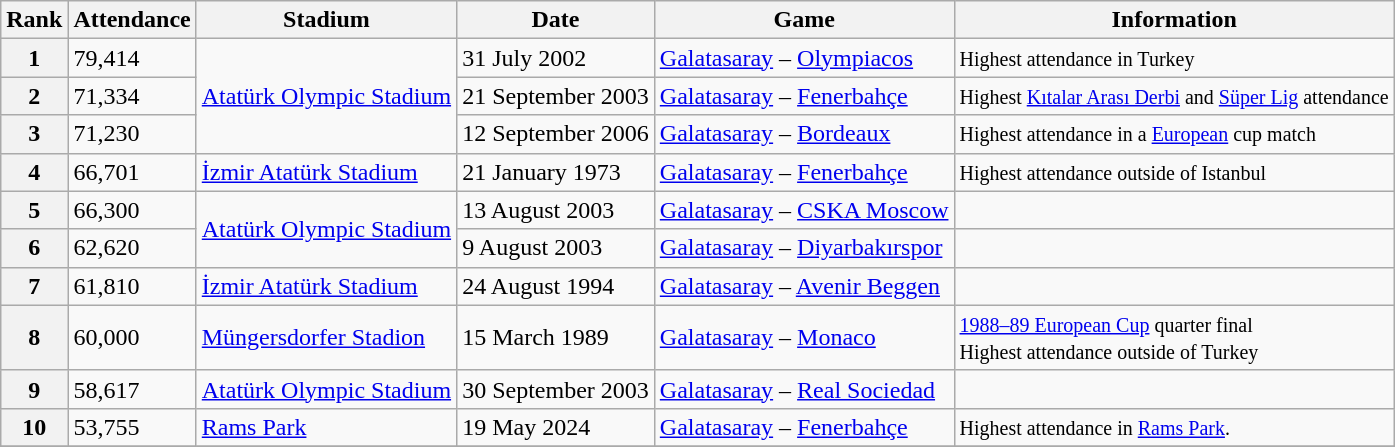<table class="wikitable">
<tr>
<th>Rank</th>
<th>Attendance</th>
<th>Stadium</th>
<th>Date</th>
<th>Game</th>
<th>Information</th>
</tr>
<tr>
<th>1</th>
<td>79,414</td>
<td rowspan=3><a href='#'>Atatürk Olympic Stadium</a></td>
<td>31 July 2002</td>
<td><a href='#'>Galatasaray</a> – <a href='#'>Olympiacos</a></td>
<td><small>Highest attendance in Turkey</small></td>
</tr>
<tr>
<th>2</th>
<td>71,334</td>
<td>21 September 2003</td>
<td><a href='#'>Galatasaray</a> – <a href='#'>Fenerbahçe</a></td>
<td><small>Highest <a href='#'>Kıtalar Arası Derbi</a> and <a href='#'>Süper Lig</a> attendance</small></td>
</tr>
<tr>
<th>3</th>
<td>71,230</td>
<td>12 September 2006</td>
<td><a href='#'>Galatasaray</a> – <a href='#'>Bordeaux</a></td>
<td><small>Highest attendance in a <a href='#'>European</a> cup match</small></td>
</tr>
<tr>
<th>4</th>
<td>66,701</td>
<td><a href='#'>İzmir Atatürk Stadium</a></td>
<td>21 January 1973</td>
<td><a href='#'>Galatasaray</a> – <a href='#'>Fenerbahçe</a></td>
<td><small>Highest attendance outside of Istanbul</small></td>
</tr>
<tr>
<th>5</th>
<td>66,300</td>
<td rowspan=2><a href='#'>Atatürk Olympic Stadium</a></td>
<td>13 August 2003</td>
<td><a href='#'>Galatasaray</a> – <a href='#'>CSKA Moscow</a></td>
<td></td>
</tr>
<tr>
<th>6</th>
<td>62,620</td>
<td>9 August 2003</td>
<td><a href='#'>Galatasaray</a> – <a href='#'>Diyarbakırspor</a></td>
<td></td>
</tr>
<tr>
<th>7</th>
<td>61,810</td>
<td><a href='#'>İzmir Atatürk Stadium</a></td>
<td>24 August 1994</td>
<td><a href='#'>Galatasaray</a> – <a href='#'>Avenir Beggen</a></td>
<td></td>
</tr>
<tr>
<th>8</th>
<td>60,000</td>
<td><a href='#'>Müngersdorfer Stadion</a></td>
<td>15 March 1989</td>
<td><a href='#'>Galatasaray</a> – <a href='#'>Monaco</a></td>
<td><small><a href='#'>1988–89 European Cup</a> quarter final<br>Highest attendance outside of Turkey</small></td>
</tr>
<tr>
<th>9</th>
<td>58,617</td>
<td><a href='#'>Atatürk Olympic Stadium</a></td>
<td>30 September 2003</td>
<td><a href='#'>Galatasaray</a> – <a href='#'>Real Sociedad</a></td>
<td></td>
</tr>
<tr>
<th>10</th>
<td>53,755</td>
<td><a href='#'>Rams Park</a></td>
<td>19 May 2024</td>
<td><a href='#'>Galatasaray</a> – <a href='#'>Fenerbahçe</a></td>
<td><small>Highest attendance in <a href='#'>Rams Park</a>.</small></td>
</tr>
<tr>
</tr>
</table>
